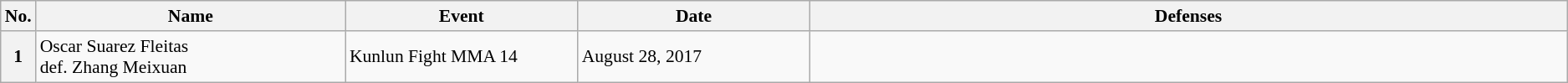<table class="wikitable sortable" style="font-size:90%;">
<tr>
<th style= width:1%;">No.</th>
<th style= width:20%;">Name</th>
<th style= width:15%;">Event</th>
<th style=width:15%;">Date</th>
<th style= width:49%;">Defenses</th>
</tr>
<tr>
<th>1</th>
<td> Oscar Suarez Fleitas <br>def. Zhang Meixuan</td>
<td>Kunlun Fight MMA 14<br></td>
<td>August 28, 2017</td>
<td></td>
</tr>
</table>
